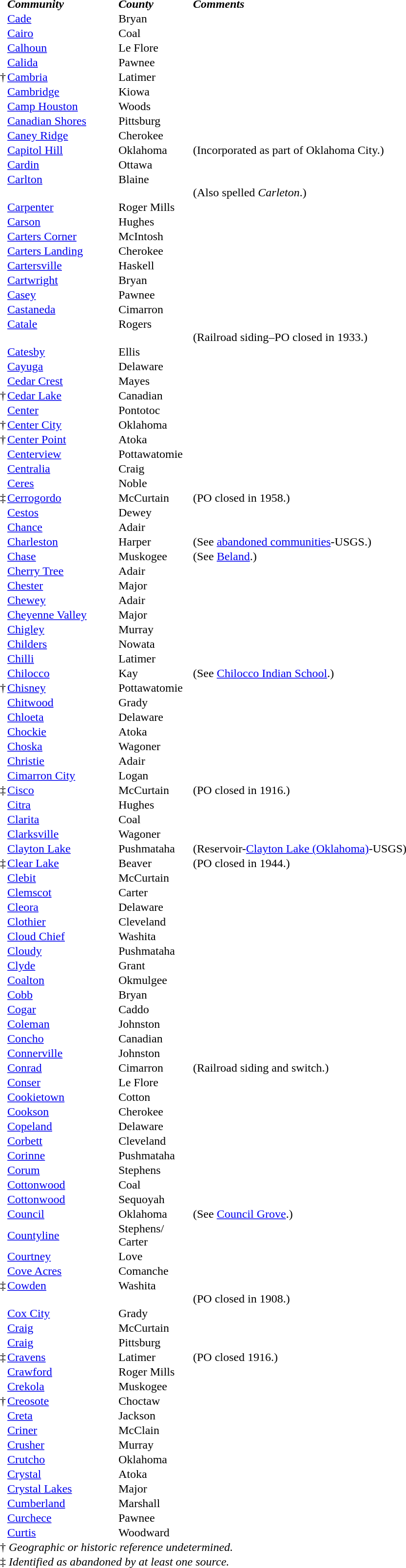<table border="0" cellpadding="0">
<tr>
<td></td>
<td width="150px"><strong><em>Community</em></strong></td>
<td width="100px"><strong><em>County</em></strong></td>
<td width="300px"><strong><em>Comments</em></strong></td>
</tr>
<tr>
<td></td>
<td><a href='#'>Cade</a></td>
<td>Bryan</td>
<td></td>
</tr>
<tr>
<td></td>
<td><a href='#'>Cairo</a></td>
<td>Coal</td>
<td></td>
</tr>
<tr>
<td></td>
<td><a href='#'>Calhoun</a></td>
<td>Le Flore</td>
<td></td>
</tr>
<tr>
<td></td>
<td><a href='#'>Calida</a></td>
<td>Pawnee</td>
<td></td>
</tr>
<tr>
<td>†</td>
<td><a href='#'>Cambria</a></td>
<td>Latimer</td>
<td></td>
</tr>
<tr>
<td></td>
<td><a href='#'>Cambridge</a></td>
<td>Kiowa</td>
<td></td>
</tr>
<tr>
<td></td>
<td><a href='#'>Camp Houston</a></td>
<td>Woods</td>
<td></td>
</tr>
<tr>
<td></td>
<td><a href='#'>Canadian Shores</a></td>
<td>Pittsburg</td>
<td></td>
</tr>
<tr>
<td></td>
<td><a href='#'>Caney Ridge</a></td>
<td>Cherokee</td>
<td></td>
</tr>
<tr valign="top">
<td></td>
<td><a href='#'>Capitol Hill</a></td>
<td>Oklahoma</td>
<td>(Incorporated as part of Oklahoma City.)</td>
</tr>
<tr>
<td></td>
<td><a href='#'>Cardin</a></td>
<td>Ottawa</td>
<td></td>
</tr>
<tr valign="top">
<td></td>
<td><a href='#'>Carlton</a></td>
<td>Blaine</td>
<td><br>(Also spelled <em>Carleton</em>.)</td>
</tr>
<tr>
<td></td>
<td><a href='#'>Carpenter</a></td>
<td>Roger Mills</td>
<td></td>
</tr>
<tr>
<td></td>
<td><a href='#'>Carson</a></td>
<td>Hughes</td>
<td></td>
</tr>
<tr>
<td></td>
<td><a href='#'>Carters Corner</a></td>
<td>McIntosh</td>
<td></td>
</tr>
<tr>
<td></td>
<td><a href='#'>Carters Landing</a></td>
<td>Cherokee</td>
<td></td>
</tr>
<tr>
<td></td>
<td><a href='#'>Cartersville</a></td>
<td>Haskell</td>
<td></td>
</tr>
<tr>
<td></td>
<td><a href='#'>Cartwright</a></td>
<td>Bryan</td>
<td></td>
</tr>
<tr>
<td></td>
<td><a href='#'>Casey</a></td>
<td>Pawnee</td>
<td></td>
</tr>
<tr>
<td></td>
<td><a href='#'>Castaneda</a></td>
<td>Cimarron</td>
<td></td>
</tr>
<tr valign="top">
<td></td>
<td><a href='#'>Catale</a></td>
<td>Rogers</td>
<td><br>(Railroad siding–PO closed in 1933.)</td>
</tr>
<tr>
<td></td>
<td><a href='#'>Catesby</a></td>
<td>Ellis</td>
<td></td>
</tr>
<tr>
<td></td>
<td><a href='#'>Cayuga</a></td>
<td>Delaware</td>
<td></td>
</tr>
<tr>
<td></td>
<td><a href='#'>Cedar Crest</a></td>
<td>Mayes</td>
<td></td>
</tr>
<tr>
<td>†</td>
<td><a href='#'>Cedar Lake</a></td>
<td>Canadian</td>
<td></td>
</tr>
<tr>
<td></td>
<td><a href='#'>Center</a></td>
<td>Pontotoc</td>
<td></td>
</tr>
<tr>
<td>†</td>
<td><a href='#'>Center City</a></td>
<td>Oklahoma</td>
<td></td>
</tr>
<tr>
<td>†</td>
<td><a href='#'>Center Point</a></td>
<td>Atoka</td>
<td></td>
</tr>
<tr>
<td></td>
<td><a href='#'>Centerview</a></td>
<td>Pottawatomie</td>
<td></td>
</tr>
<tr>
<td></td>
<td><a href='#'>Centralia</a></td>
<td>Craig</td>
<td></td>
</tr>
<tr>
<td></td>
<td><a href='#'>Ceres</a></td>
<td>Noble</td>
<td></td>
</tr>
<tr>
<td>‡</td>
<td><a href='#'>Cerrogordo</a></td>
<td>McCurtain</td>
<td>(PO closed in 1958.)</td>
</tr>
<tr>
<td></td>
<td><a href='#'>Cestos</a></td>
<td>Dewey</td>
<td></td>
</tr>
<tr>
<td></td>
<td><a href='#'>Chance</a></td>
<td>Adair</td>
<td></td>
</tr>
<tr valign="top">
<td></td>
<td Charleston, Oklahoma><a href='#'>Charleston</a></td>
<td>Harper</td>
<td>(See <a href='#'>abandoned communities</a>-USGS.)</td>
</tr>
<tr>
<td></td>
<td><a href='#'>Chase</a></td>
<td>Muskogee</td>
<td>(See <a href='#'>Beland</a>.)</td>
</tr>
<tr>
<td></td>
<td><a href='#'>Cherry Tree</a></td>
<td>Adair</td>
<td></td>
</tr>
<tr>
<td></td>
<td><a href='#'>Chester</a></td>
<td>Major</td>
<td></td>
</tr>
<tr>
<td></td>
<td><a href='#'>Chewey</a></td>
<td>Adair</td>
<td></td>
</tr>
<tr>
<td></td>
<td><a href='#'>Cheyenne Valley</a></td>
<td>Major</td>
<td></td>
</tr>
<tr>
<td></td>
<td><a href='#'>Chigley</a></td>
<td>Murray</td>
<td></td>
</tr>
<tr>
<td></td>
<td><a href='#'>Childers</a></td>
<td>Nowata</td>
<td></td>
</tr>
<tr>
<td></td>
<td><a href='#'>Chilli</a></td>
<td>Latimer</td>
<td></td>
</tr>
<tr>
<td></td>
<td><a href='#'>Chilocco</a></td>
<td>Kay</td>
<td>(See <a href='#'>Chilocco Indian School</a>.)</td>
</tr>
<tr>
<td>†</td>
<td><a href='#'>Chisney</a></td>
<td>Pottawatomie</td>
<td></td>
</tr>
<tr>
<td></td>
<td><a href='#'>Chitwood</a></td>
<td>Grady</td>
<td></td>
</tr>
<tr>
<td></td>
<td><a href='#'>Chloeta</a></td>
<td>Delaware</td>
<td></td>
</tr>
<tr>
<td></td>
<td><a href='#'>Chockie</a></td>
<td>Atoka</td>
<td></td>
</tr>
<tr>
<td></td>
<td><a href='#'>Choska</a></td>
<td>Wagoner</td>
<td></td>
</tr>
<tr>
<td></td>
<td><a href='#'>Christie</a></td>
<td>Adair</td>
<td></td>
</tr>
<tr>
<td></td>
<td><a href='#'>Cimarron City</a></td>
<td>Logan</td>
<td></td>
</tr>
<tr>
<td>‡</td>
<td><a href='#'>Cisco</a></td>
<td>McCurtain</td>
<td>(PO closed in 1916.)</td>
</tr>
<tr>
<td></td>
<td><a href='#'>Citra</a></td>
<td>Hughes</td>
<td></td>
</tr>
<tr>
<td></td>
<td><a href='#'>Clarita</a></td>
<td>Coal</td>
<td></td>
</tr>
<tr>
<td></td>
<td><a href='#'>Clarksville</a></td>
<td>Wagoner</td>
<td></td>
</tr>
<tr valign="top">
<td></td>
<td><a href='#'>Clayton Lake</a></td>
<td>Pushmataha</td>
<td>(Reservoir-<a href='#'>Clayton Lake (Oklahoma)</a>-USGS)</td>
</tr>
<tr>
<td>‡</td>
<td><a href='#'>Clear Lake</a></td>
<td>Beaver</td>
<td>(PO closed in 1944.)</td>
</tr>
<tr>
<td></td>
<td><a href='#'>Clebit</a></td>
<td>McCurtain</td>
<td></td>
</tr>
<tr>
<td></td>
<td><a href='#'>Clemscot</a></td>
<td>Carter</td>
<td></td>
</tr>
<tr>
<td></td>
<td><a href='#'>Cleora</a></td>
<td>Delaware</td>
<td></td>
</tr>
<tr>
<td></td>
<td><a href='#'>Clothier</a></td>
<td>Cleveland</td>
<td></td>
</tr>
<tr>
<td></td>
<td><a href='#'>Cloud Chief</a></td>
<td>Washita</td>
<td></td>
</tr>
<tr>
<td></td>
<td><a href='#'>Cloudy</a></td>
<td>Pushmataha</td>
<td></td>
</tr>
<tr>
<td></td>
<td><a href='#'>Clyde</a></td>
<td>Grant</td>
<td></td>
</tr>
<tr>
<td></td>
<td><a href='#'>Coalton</a></td>
<td>Okmulgee</td>
<td></td>
</tr>
<tr>
<td></td>
<td><a href='#'>Cobb</a></td>
<td>Bryan</td>
<td></td>
</tr>
<tr>
<td></td>
<td><a href='#'>Cogar</a></td>
<td>Caddo</td>
<td></td>
</tr>
<tr>
<td></td>
<td><a href='#'>Coleman</a></td>
<td>Johnston</td>
<td></td>
</tr>
<tr>
<td></td>
<td><a href='#'>Concho</a></td>
<td>Canadian</td>
<td></td>
</tr>
<tr>
<td></td>
<td><a href='#'>Connerville</a></td>
<td>Johnston</td>
<td></td>
</tr>
<tr valign="top">
<td></td>
<td><a href='#'>Conrad</a></td>
<td>Cimarron</td>
<td>(Railroad siding and switch.)</td>
</tr>
<tr>
<td></td>
<td><a href='#'>Conser</a></td>
<td>Le Flore</td>
<td></td>
</tr>
<tr>
<td></td>
<td><a href='#'>Cookietown</a></td>
<td>Cotton</td>
<td></td>
</tr>
<tr>
<td></td>
<td><a href='#'>Cookson</a></td>
<td>Cherokee</td>
<td></td>
</tr>
<tr>
<td></td>
<td><a href='#'>Copeland</a></td>
<td>Delaware</td>
<td></td>
</tr>
<tr>
<td></td>
<td><a href='#'>Corbett</a></td>
<td>Cleveland</td>
<td></td>
</tr>
<tr>
<td></td>
<td><a href='#'>Corinne</a></td>
<td>Pushmataha</td>
<td></td>
</tr>
<tr>
<td></td>
<td><a href='#'>Corum</a></td>
<td>Stephens</td>
<td></td>
</tr>
<tr>
<td></td>
<td><a href='#'>Cottonwood</a></td>
<td>Coal</td>
<td></td>
</tr>
<tr>
<td></td>
<td><a href='#'>Cottonwood</a></td>
<td>Sequoyah</td>
<td></td>
</tr>
<tr>
<td></td>
<td><a href='#'>Council</a></td>
<td>Oklahoma</td>
<td>(See <a href='#'>Council Grove</a>.)</td>
</tr>
<tr>
<td></td>
<td><a href='#'>Countyline</a></td>
<td>Stephens/ Carter</td>
<td></td>
</tr>
<tr>
<td></td>
<td><a href='#'>Courtney</a></td>
<td>Love</td>
<td></td>
</tr>
<tr>
<td></td>
<td><a href='#'>Cove Acres</a></td>
<td>Comanche</td>
<td></td>
</tr>
<tr valign="top">
<td>‡</td>
<td><a href='#'>Cowden</a></td>
<td>Washita</td>
<td><br>(PO closed in 1908.)</td>
</tr>
<tr>
<td></td>
<td><a href='#'>Cox City</a></td>
<td>Grady</td>
<td></td>
</tr>
<tr>
<td></td>
<td><a href='#'>Craig</a></td>
<td>McCurtain</td>
<td></td>
</tr>
<tr>
<td></td>
<td><a href='#'>Craig</a></td>
<td>Pittsburg</td>
<td></td>
</tr>
<tr>
<td>‡</td>
<td><a href='#'>Cravens</a></td>
<td>Latimer</td>
<td>(PO closed 1916.)</td>
</tr>
<tr>
<td></td>
<td><a href='#'>Crawford</a></td>
<td>Roger Mills</td>
<td></td>
</tr>
<tr>
<td></td>
<td><a href='#'>Crekola</a></td>
<td>Muskogee</td>
<td></td>
</tr>
<tr>
<td>†</td>
<td><a href='#'>Creosote</a></td>
<td>Choctaw</td>
<td></td>
</tr>
<tr>
<td></td>
<td><a href='#'>Creta</a></td>
<td>Jackson</td>
<td></td>
</tr>
<tr>
<td></td>
<td><a href='#'>Criner</a></td>
<td>McClain</td>
<td></td>
</tr>
<tr>
<td></td>
<td><a href='#'>Crusher</a></td>
<td>Murray</td>
<td></td>
</tr>
<tr>
<td></td>
<td><a href='#'>Crutcho</a></td>
<td>Oklahoma</td>
<td></td>
</tr>
<tr>
<td></td>
<td><a href='#'>Crystal</a></td>
<td>Atoka</td>
<td></td>
</tr>
<tr>
<td></td>
<td><a href='#'>Crystal Lakes</a></td>
<td>Major</td>
<td></td>
</tr>
<tr>
<td></td>
<td><a href='#'>Cumberland</a></td>
<td>Marshall</td>
<td></td>
</tr>
<tr>
<td></td>
<td><a href='#'>Curchece</a></td>
<td>Pawnee</td>
<td></td>
</tr>
<tr>
<td></td>
<td><a href='#'>Curtis</a></td>
<td>Woodward</td>
<td></td>
</tr>
<tr>
<td colspan="4">† <em>Geographic or historic reference undetermined.</em></td>
</tr>
<tr>
<td colspan="4">‡ <em>Identified as abandoned by at least one source.</em></td>
</tr>
</table>
